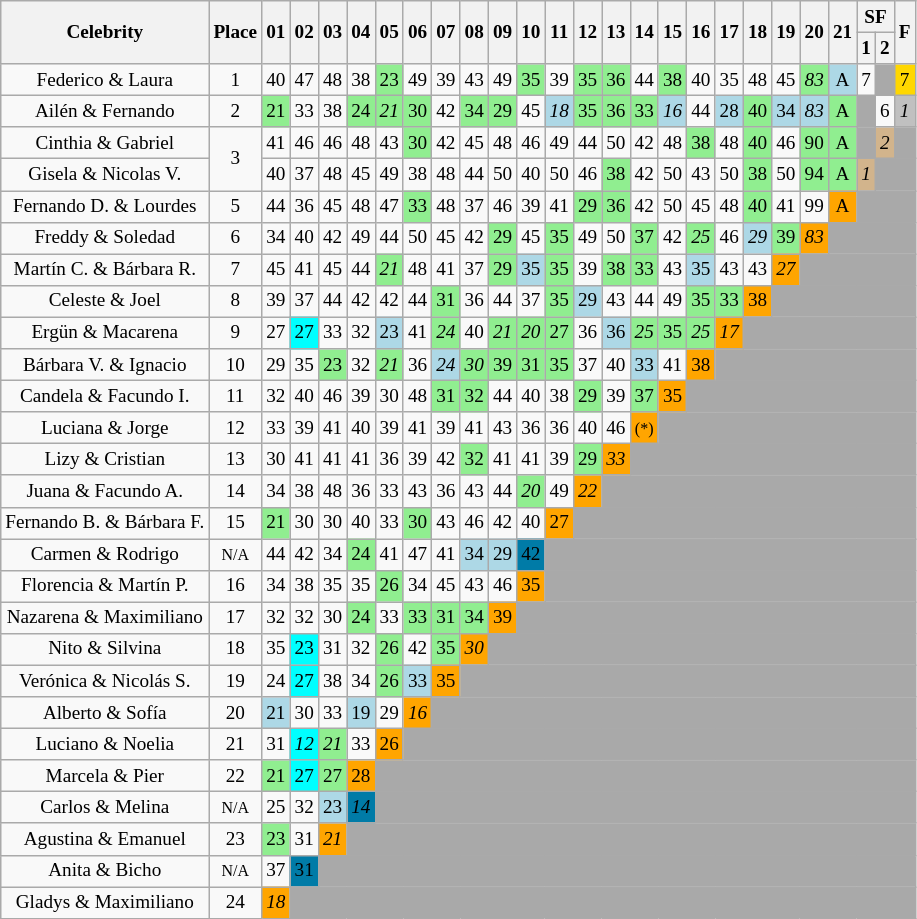<table class="wikitable sortable" style="font-size:80%; text-align:center; white-space:nowrap; width:20%;">
<tr>
<th rowspan=2>Celebrity</th>
<th rowspan=2>Place</th>
<th rowspan=2>01</th>
<th rowspan=2>02</th>
<th rowspan=2>03</th>
<th rowspan=2>04</th>
<th rowspan=2>05</th>
<th rowspan=2>06</th>
<th rowspan=2>07</th>
<th rowspan=2>08</th>
<th rowspan=2>09</th>
<th rowspan=2>10</th>
<th rowspan=2>11</th>
<th rowspan=2>12</th>
<th rowspan=2>13</th>
<th rowspan=2>14</th>
<th rowspan=2>15</th>
<th rowspan=2>16</th>
<th rowspan=2>17</th>
<th rowspan=2>18</th>
<th rowspan=2>19</th>
<th rowspan=2>20</th>
<th rowspan=2>21</th>
<th colspan=2>SF</th>
<th rowspan=2>F</th>
</tr>
<tr>
<th>1</th>
<th>2</th>
</tr>
<tr>
<td>Federico & Laura</td>
<td>1</td>
<td>40</td>
<td><span>47</span></td>
<td><span>48</span></td>
<td>38</td>
<td style="background:lightgreen;">23</td>
<td>49</td>
<td>39</td>
<td>43</td>
<td>49</td>
<td style="background:lightgreen;">35</td>
<td>39</td>
<td style="background:lightgreen;">35</td>
<td style="background:lightgreen;">36</td>
<td><span>44</span></td>
<td style="background:lightgreen;">38</td>
<td>40</td>
<td>35</td>
<td><span>48</span></td>
<td>45</td>
<td style="background:lightgreen;"><span><em>83</em></span></td>
<td style="background:lightblue;">A</td>
<td><span>7</span></td>
<td bgcolor="darkgray" colspan=1></td>
<td style="background:gold;"><span>7</span></td>
</tr>
<tr>
<td>Ailén & Fernando</td>
<td>2</td>
<td style="background:lightgreen;">21</td>
<td>33</td>
<td>38</td>
<td style="background:lightgreen;">24</td>
<td style="background:lightgreen;"><span><em>21</em></span></td>
<td style="background:lightgreen;">30</td>
<td>42</td>
<td style="background:lightgreen;">34</td>
<td style="background:lightgreen;">29</td>
<td>45</td>
<td style="background:lightblue;"><span><em>18</em></span></td>
<td style="background:lightgreen;">35</td>
<td style="background:lightgreen;">36</td>
<td style="background:lightgreen;">33</td>
<td style="background:lightblue;"><span><em>16</em></span></td>
<td>44</td>
<td style="background:lightblue;">28</td>
<td style="background:lightgreen;">40</td>
<td style="background:lightblue;">34</td>
<td style="background:lightblue;"><span><em>83</em></span></td>
<td style="background:lightgreen;">A</td>
<td bgcolor="darkgray" colspan=1></td>
<td><span>6</span></td>
<td style="background:silver;"><span><em>1</em></span></td>
</tr>
<tr>
<td>Cinthia & Gabriel</td>
<td rowspan="2">3</td>
<td>41</td>
<td>46</td>
<td>46</td>
<td>48</td>
<td>43</td>
<td style="background:lightgreen;">30</td>
<td>42</td>
<td>45</td>
<td>48</td>
<td><span>46</span></td>
<td>49</td>
<td>44</td>
<td><span>50</span></td>
<td>42</td>
<td>48</td>
<td style="background:lightgreen;">38</td>
<td>48</td>
<td style="background:lightgreen;">40</td>
<td>46</td>
<td style="background:lightgreen;">90</td>
<td style="background:lightgreen;">A</td>
<td bgcolor="darkgray" colspan=1></td>
<td style="background:tan;"><span><em>2</em></span></td>
<td bgcolor="darkgray" colspan=2></td>
</tr>
<tr>
<td>Gisela & Nicolas V.</td>
<td>40</td>
<td>37</td>
<td><span>48</span></td>
<td>45</td>
<td><span>49</span></td>
<td>38</td>
<td><span>48</span></td>
<td>44</td>
<td><span>50</span></td>
<td>40</td>
<td><span>50</span></td>
<td>46</td>
<td style="background:lightgreen;">38</td>
<td>42</td>
<td><span>50</span></td>
<td>43</td>
<td><span>50</span></td>
<td style="background:lightgreen;">38</td>
<td><span>50</span></td>
<td style="background:lightgreen;">94</td>
<td style="background:lightgreen;">A</td>
<td style="background:tan;"><span><em>1</em></span></td>
<td bgcolor="darkgray" colspan=3></td>
</tr>
<tr>
<td>Fernando D. & Lourdes</td>
<td>5</td>
<td>44</td>
<td>36</td>
<td>45</td>
<td>48</td>
<td>47</td>
<td style="background:lightgreen;">33</td>
<td><span>48</span></td>
<td>37</td>
<td>46</td>
<td>39</td>
<td>41</td>
<td style="background:lightgreen;">29</td>
<td style="background:lightgreen;">36</td>
<td>42</td>
<td><span>50</span></td>
<td><span>45</span></td>
<td>48</td>
<td style="background:lightgreen;">40</td>
<td>41</td>
<td><span>99</span></td>
<td style="background:orange;">A</td>
<td bgcolor="darkgray" colspan=55></td>
</tr>
<tr>
<td>Freddy & Soledad</td>
<td>6</td>
<td>34</td>
<td>40</td>
<td>42</td>
<td><span>49</span></td>
<td>44</td>
<td><span>50</span></td>
<td>45</td>
<td>42</td>
<td style="background:lightgreen;">29</td>
<td>45</td>
<td style="background:lightgreen;">35</td>
<td><span>49</span></td>
<td><span>50</span></td>
<td style="background:lightgreen;">37</td>
<td>42</td>
<td style="background:lightgreen;"><span><em>25</em></span></td>
<td>46</td>
<td style="background:lightblue;"><span><em>29</em></span></td>
<td style="background:lightgreen;">39</td>
<td style="background:Orange;"><span><em>83</em></span></td>
<td bgcolor="darkgray" colspan=55></td>
</tr>
<tr>
<td>Martín C. & Bárbara R.</td>
<td>7</td>
<td><span>45</span></td>
<td>41</td>
<td>45</td>
<td>44</td>
<td style="background:lightgreen;"><span><em>21</em></span></td>
<td>48</td>
<td>41</td>
<td>37</td>
<td style="background:lightgreen;">29</td>
<td style="background:lightblue;">35</td>
<td style="background:lightgreen;">35</td>
<td>39</td>
<td style="background:lightgreen;">38</td>
<td style="background:lightgreen;">33</td>
<td>43</td>
<td style="background:lightblue;">35</td>
<td>43</td>
<td>43</td>
<td style="background:Orange;"><span><em>27</em></span></td>
<td bgcolor="darkgray" colspan=55></td>
</tr>
<tr>
<td>Celeste & Joel</td>
<td>8</td>
<td>39</td>
<td>37</td>
<td>44</td>
<td>42</td>
<td>42</td>
<td>44</td>
<td style="background:lightgreen;">31</td>
<td>36</td>
<td>44</td>
<td>37</td>
<td style="background:lightgreen;">35</td>
<td style="background:lightblue;">29</td>
<td>43</td>
<td><span>44</span></td>
<td>49</td>
<td style="background:lightgreen;">35</td>
<td style="background:lightgreen;">33</td>
<td style="background:Orange;">38</td>
<td bgcolor="darkgray" colspan=55></td>
</tr>
<tr>
<td>Ergün & Macarena</td>
<td>9</td>
<td>27</td>
<td bgcolor="cyan">27</td>
<td>33</td>
<td>32</td>
<td style="background:lightblue;">23</td>
<td>41</td>
<td style="background:lightgreen;"><span><em>24</em></span></td>
<td>40</td>
<td style="background:lightgreen;"><span><em>21</em></span></td>
<td style="background:lightgreen;"><span><em>20</em></span></td>
<td style="background:lightgreen;">27</td>
<td>36</td>
<td style="background:lightblue;">36</td>
<td style="background:lightgreen;"><span><em>25</em></span></td>
<td style="background:lightgreen;">35</td>
<td style="background:lightgreen;"><span><em>25</em></span></td>
<td style="background:Orange;"><span><em>17</em></span></td>
<td bgcolor="darkgray" colspan=55></td>
</tr>
<tr>
<td>Bárbara V. & Ignacio</td>
<td>10</td>
<td>29</td>
<td>35</td>
<td style="background:lightgreen;">23</td>
<td>32</td>
<td style="background:lightgreen;"><span><em>21</em></span></td>
<td>36</td>
<td style="background:lightblue;"><span><em>24</em></span></td>
<td style="background:lightgreen;"><span><em>30</em></span></td>
<td style="background:lightgreen;">39</td>
<td style="background:lightgreen;">31</td>
<td style="background:lightgreen;">35</td>
<td>37</td>
<td>40</td>
<td style="background:lightblue;">33</td>
<td>41</td>
<td style="background:Orange;">38</td>
<td bgcolor="darkgray" colspan=55></td>
</tr>
<tr>
<td>Candela & Facundo I.</td>
<td>11</td>
<td>32</td>
<td>40</td>
<td>46</td>
<td>39</td>
<td>30</td>
<td>48</td>
<td style="background:lightgreen;">31</td>
<td style="background:lightgreen;">32</td>
<td>44</td>
<td>40</td>
<td>38</td>
<td style="background:lightgreen;">29</td>
<td>39</td>
<td style="background:lightgreen;">37</td>
<td style="background:Orange;">35</td>
<td bgcolor="darkgray" colspan=55></td>
</tr>
<tr>
<td>Luciana & Jorge</td>
<td>12</td>
<td>33</td>
<td>39</td>
<td>41</td>
<td>40</td>
<td>39</td>
<td>41</td>
<td>39</td>
<td>41</td>
<td>43</td>
<td>36</td>
<td>36</td>
<td>40</td>
<td>46</td>
<td style="background:Orange;"><small>(*)</small></td>
<td bgcolor="darkgray" colspan=55></td>
</tr>
<tr>
<td>Lizy & Cristian</td>
<td>13</td>
<td>30</td>
<td>41</td>
<td>41</td>
<td>41</td>
<td>36</td>
<td>39</td>
<td>42</td>
<td style="background:lightgreen;">32</td>
<td>41</td>
<td>41</td>
<td>39</td>
<td style="background:lightgreen;">29</td>
<td style="background:Orange;"><span><em>33</em></span></td>
<td bgcolor="darkgray" colspan=55></td>
</tr>
<tr>
<td>Juana & Facundo A.</td>
<td>14</td>
<td>34</td>
<td>38</td>
<td><span>48</span></td>
<td>36</td>
<td>33</td>
<td>43</td>
<td>36</td>
<td>43</td>
<td>44</td>
<td style="background:lightgreen;"><span><em>20</em></span></td>
<td>49</td>
<td style="background:Orange;"><span><em>22</em></span></td>
<td bgcolor="darkgray" colspan=55></td>
</tr>
<tr>
<td>Fernando B. & Bárbara F.</td>
<td>15</td>
<td style="background:lightgreen;">21</td>
<td>30</td>
<td>30</td>
<td>40</td>
<td>33</td>
<td style="background:lightgreen;">30</td>
<td>43</td>
<td><span>46</span></td>
<td>42</td>
<td>40</td>
<td style="background:Orange;">27</td>
<td bgcolor="darkgray" colspan=55></td>
</tr>
<tr>
<td>Carmen & Rodrigo</td>
<td><small><span>N/A</span></small></td>
<td>44</td>
<td>42</td>
<td>34</td>
<td style="background:lightgreen;">24</td>
<td>41</td>
<td>47</td>
<td>41</td>
<td style="background:lightblue;">34</td>
<td style="background:lightblue;">29</td>
<td style="background:#007BA7;">42</td>
<td bgcolor="darkgray" colspan=55></td>
</tr>
<tr>
<td>Florencia & Martín P.</td>
<td>16</td>
<td>34</td>
<td>38</td>
<td>35</td>
<td>35</td>
<td style="background:lightgreen;">26</td>
<td>34</td>
<td>45</td>
<td>43</td>
<td>46</td>
<td style="background:Orange;">35</td>
<td bgcolor="darkgray" colspan=55></td>
</tr>
<tr>
<td>Nazarena & Maximiliano</td>
<td>17</td>
<td>32</td>
<td>32</td>
<td>30</td>
<td style="background:lightgreen;">24</td>
<td>33</td>
<td style="background:lightgreen;">33</td>
<td style="background:lightgreen;">31</td>
<td style="background:lightgreen;">34</td>
<td style="background:Orange;">39</td>
<td bgcolor="darkgray" colspan=55></td>
</tr>
<tr>
<td>Nito & Silvina</td>
<td>18</td>
<td>35</td>
<td bgcolor="cyan">23</td>
<td>31</td>
<td>32</td>
<td style="background:lightgreen;">26</td>
<td>42</td>
<td style="background:lightgreen;">35</td>
<td style="background:Orange;"><span><em>30</em></span></td>
<td bgcolor="darkgray" colspan=55></td>
</tr>
<tr>
<td>Verónica & Nicolás S.</td>
<td>19</td>
<td>24</td>
<td bgcolor="cyan">27</td>
<td>38</td>
<td>34</td>
<td style="background:lightgreen;">26</td>
<td style="background:lightblue;">33</td>
<td style="background:Orange;">35</td>
<td bgcolor="darkgray" colspan=55></td>
</tr>
<tr>
<td>Alberto & Sofía</td>
<td>20</td>
<td style="background:lightblue;">21</td>
<td>30</td>
<td>33</td>
<td style="background:lightblue;">19</td>
<td>29</td>
<td style="background:Orange;"><span><em>16</em></span></td>
<td bgcolor="darkgray" colspan=55></td>
</tr>
<tr>
<td>Luciano & Noelia</td>
<td>21</td>
<td>31</td>
<td bgcolor="cyan"><span><em>12</em></span></td>
<td style="background:lightgreen;"><span><em>21</em></span></td>
<td>33</td>
<td style="background:Orange;">26</td>
<td bgcolor="darkgray" colspan=55></td>
</tr>
<tr>
<td>Marcela & Pier</td>
<td>22</td>
<td style="background:lightgreen;">21</td>
<td bgcolor="cyan">27</td>
<td style="background:lightgreen;">27</td>
<td style="background:Orange;">28</td>
<td bgcolor="darkgray" colspan=55></td>
</tr>
<tr>
<td>Carlos & Melina</td>
<td><small><span>N/A</span></small></td>
<td>25</td>
<td>32</td>
<td style="background:lightblue;">23</td>
<td style="background:#007BA7;"><span><em>14</em></span></td>
<td bgcolor="darkgray" colspan=55></td>
</tr>
<tr>
<td>Agustina & Emanuel</td>
<td>23</td>
<td style="background:lightgreen;">23</td>
<td>31</td>
<td style="background:Orange;"><span><em>21</em></span></td>
<td bgcolor="darkgray" colspan=55></td>
</tr>
<tr>
<td>Anita & Bicho</td>
<td><small><span>N/A</span></small></td>
<td>37</td>
<td style="background:#007BA7;">31</td>
<td bgcolor="darkgray" colspan=55></td>
</tr>
<tr>
<td>Gladys & Maximiliano</td>
<td>24</td>
<td style="background:Orange;"><span><em>18</em></span></td>
<td bgcolor="darkgray" colspan=55></td>
</tr>
</table>
